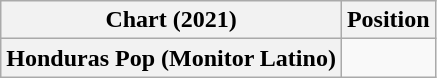<table class="wikitable plainrowheaders sortable" style="text-align:center">
<tr>
<th scope="col">Chart (2021)</th>
<th scope="col">Position</th>
</tr>
<tr>
<th scope="row">Honduras Pop (Monitor Latino)</th>
<td></td>
</tr>
</table>
